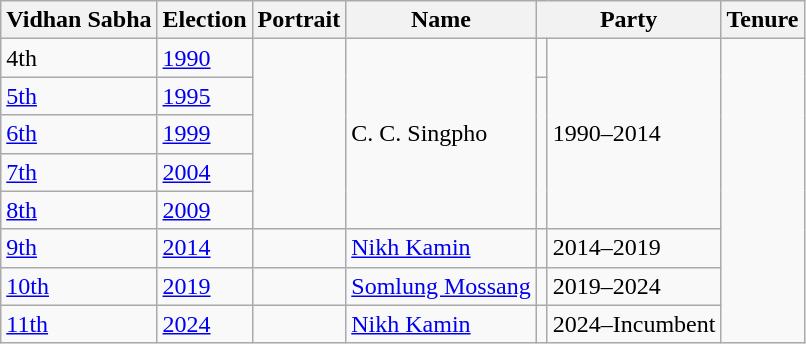<table class="wikitable sortable">
<tr>
<th>Vidhan Sabha</th>
<th scope="col">Election</th>
<th>Portrait</th>
<th>Name</th>
<th colspan="2" scope="col">Party</th>
<th>Tenure</th>
</tr>
<tr>
<td>4th</td>
<td><a href='#'>1990</a></td>
<td rowspan="5"></td>
<td rowspan="5">C. C. Singpho</td>
<td></td>
<td rowspan="5">1990–2014</td>
</tr>
<tr>
<td><a href='#'>5th</a></td>
<td><a href='#'>1995</a></td>
</tr>
<tr>
<td><a href='#'>6th</a></td>
<td><a href='#'>1999</a></td>
</tr>
<tr>
<td><a href='#'>7th</a></td>
<td><a href='#'>2004</a></td>
</tr>
<tr>
<td><a href='#'>8th</a></td>
<td><a href='#'>2009</a></td>
</tr>
<tr>
<td><a href='#'>9th</a></td>
<td><a href='#'>2014</a></td>
<td></td>
<td><a href='#'>Nikh Kamin</a></td>
<td></td>
<td>2014–2019</td>
</tr>
<tr>
<td><a href='#'>10th</a></td>
<td><a href='#'>2019</a></td>
<td></td>
<td><a href='#'>Somlung Mossang</a></td>
<td></td>
<td>2019–2024</td>
</tr>
<tr>
<td><a href='#'>11th</a></td>
<td><a href='#'>2024</a></td>
<td></td>
<td><a href='#'>Nikh Kamin</a></td>
<td></td>
<td>2024–Incumbent</td>
</tr>
</table>
